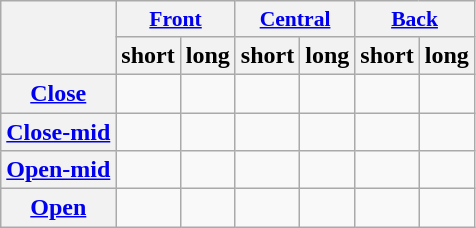<table class="wikitable" style="text-align: center">
<tr style="font-size: 90%;">
<th rowspan="2"></th>
<th colspan="2"><a href='#'>Front</a></th>
<th colspan="2"><a href='#'>Central</a></th>
<th colspan="2"><a href='#'>Back</a></th>
</tr>
<tr>
<th>short</th>
<th>long</th>
<th>short</th>
<th>long</th>
<th>short</th>
<th>long</th>
</tr>
<tr>
<th><a href='#'>Close</a></th>
<td></td>
<td></td>
<td></td>
<td></td>
<td></td>
<td></td>
</tr>
<tr>
<th><a href='#'>Close-mid</a></th>
<td></td>
<td></td>
<td></td>
<td></td>
<td></td>
<td></td>
</tr>
<tr>
<th><a href='#'>Open-mid</a></th>
<td></td>
<td></td>
<td></td>
<td></td>
<td></td>
<td></td>
</tr>
<tr>
<th><a href='#'>Open</a></th>
<td></td>
<td></td>
<td></td>
<td></td>
<td></td>
<td></td>
</tr>
</table>
